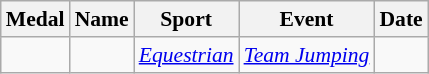<table class="wikitable sortable" style="font-size:90%">
<tr>
<th>Medal</th>
<th>Name</th>
<th>Sport</th>
<th>Event</th>
<th>Date</th>
</tr>
<tr>
<td><em> </em></td>
<td><em> </em></td>
<td><em><a href='#'>Equestrian</a></em></td>
<td><em><a href='#'>Team Jumping</a> </em></td>
<td><em></em></td>
</tr>
</table>
